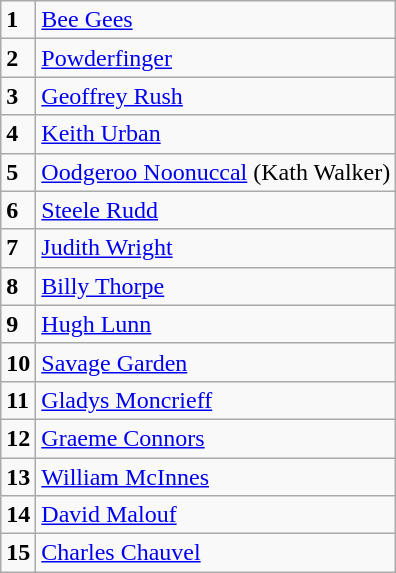<table class="wikitable">
<tr>
<td><strong>1</strong></td>
<td><a href='#'>Bee Gees</a></td>
</tr>
<tr>
<td><strong>2</strong></td>
<td><a href='#'>Powderfinger</a></td>
</tr>
<tr>
<td><strong>3</strong></td>
<td><a href='#'>Geoffrey Rush</a></td>
</tr>
<tr>
<td><strong>4</strong></td>
<td><a href='#'>Keith Urban</a></td>
</tr>
<tr>
<td><strong>5</strong></td>
<td><a href='#'>Oodgeroo Noonuccal</a> (Kath Walker)</td>
</tr>
<tr>
<td><strong>6</strong></td>
<td><a href='#'>Steele Rudd</a></td>
</tr>
<tr>
<td><strong>7</strong></td>
<td><a href='#'>Judith Wright</a></td>
</tr>
<tr>
<td><strong>8</strong></td>
<td><a href='#'>Billy Thorpe</a></td>
</tr>
<tr>
<td><strong>9</strong></td>
<td><a href='#'>Hugh Lunn</a></td>
</tr>
<tr>
<td><strong>10</strong></td>
<td><a href='#'>Savage Garden</a></td>
</tr>
<tr>
<td><strong>11</strong></td>
<td><a href='#'>Gladys Moncrieff</a></td>
</tr>
<tr>
<td><strong>12</strong></td>
<td><a href='#'>Graeme Connors</a></td>
</tr>
<tr>
<td><strong>13</strong></td>
<td><a href='#'>William McInnes</a></td>
</tr>
<tr>
<td><strong>14</strong></td>
<td><a href='#'>David Malouf</a></td>
</tr>
<tr>
<td><strong>15</strong></td>
<td><a href='#'>Charles Chauvel</a></td>
</tr>
</table>
